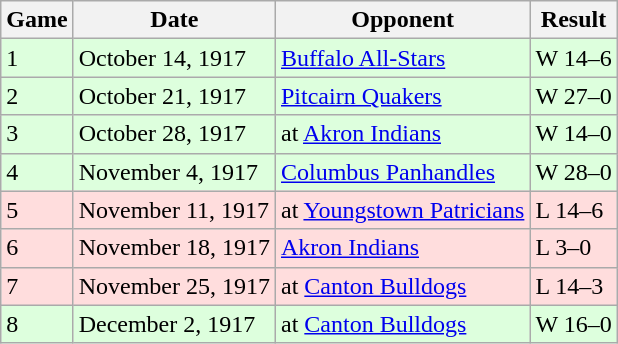<table class="wikitable">
<tr>
<th>Game</th>
<th>Date</th>
<th>Opponent</th>
<th>Result</th>
</tr>
<tr style="background: #ddffdd;">
<td>1</td>
<td>October 14, 1917</td>
<td><a href='#'>Buffalo All-Stars</a></td>
<td>W 14–6</td>
</tr>
<tr style="background: #ddffdd;">
<td>2</td>
<td>October 21, 1917</td>
<td><a href='#'>Pitcairn Quakers</a></td>
<td>W 27–0</td>
</tr>
<tr style="background: #ddffdd;">
<td>3</td>
<td>October 28, 1917</td>
<td>at <a href='#'>Akron Indians</a></td>
<td>W 14–0</td>
</tr>
<tr style="background: #ddffdd;">
<td>4</td>
<td>November 4, 1917</td>
<td><a href='#'>Columbus Panhandles</a></td>
<td>W 28–0</td>
</tr>
<tr style="background: #ffdddd;">
<td>5</td>
<td>November 11, 1917</td>
<td>at <a href='#'>Youngstown Patricians</a></td>
<td>L 14–6</td>
</tr>
<tr style="background: #ffdddd;">
<td>6</td>
<td>November 18, 1917</td>
<td><a href='#'>Akron Indians</a></td>
<td>L 3–0</td>
</tr>
<tr style="background: #ffdddd;">
<td>7</td>
<td>November 25, 1917</td>
<td>at <a href='#'>Canton Bulldogs</a></td>
<td>L 14–3</td>
</tr>
<tr style="background: #ddffdd;">
<td>8</td>
<td>December 2, 1917</td>
<td>at <a href='#'>Canton Bulldogs</a></td>
<td>W 16–0</td>
</tr>
</table>
